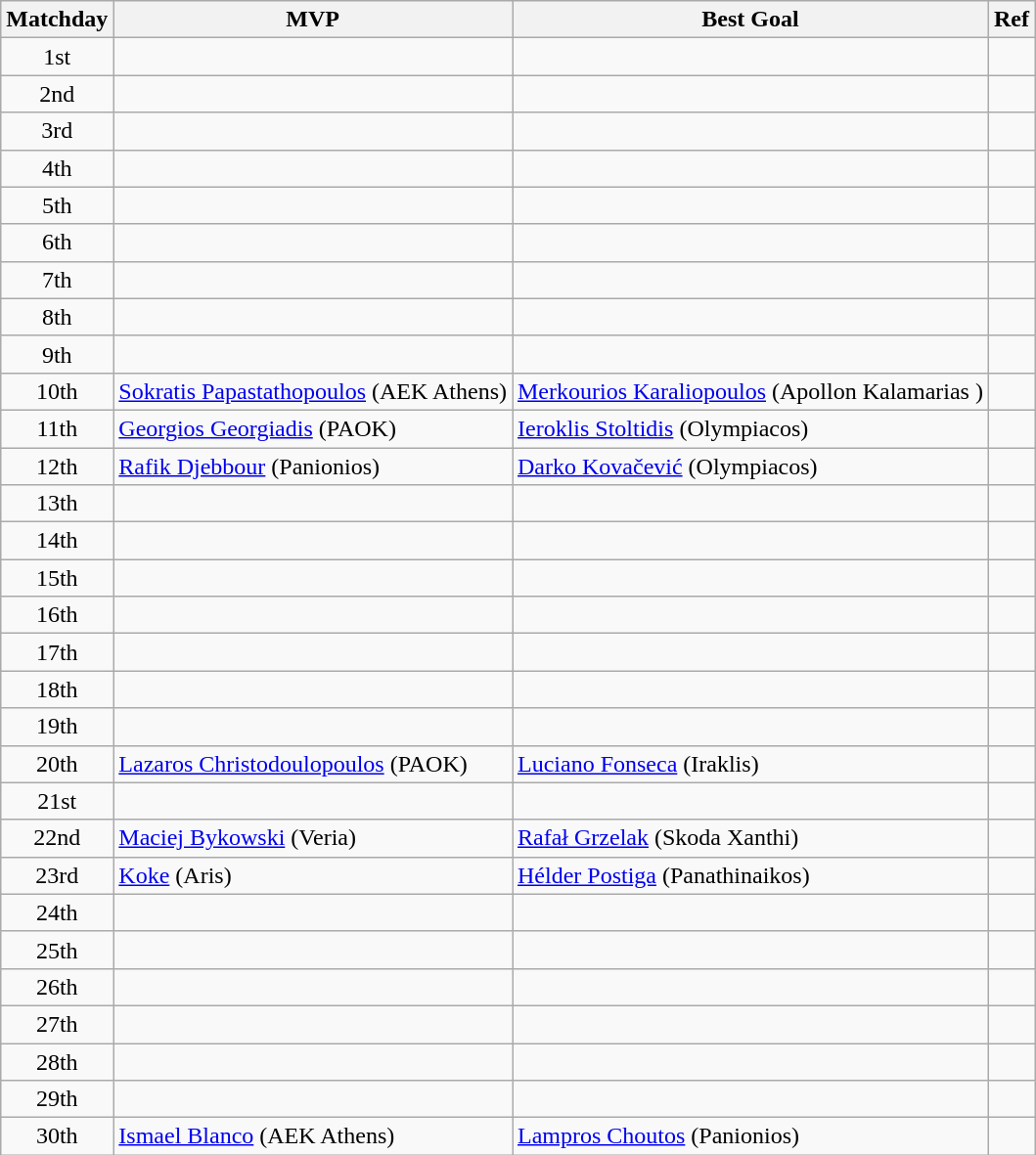<table class="wikitable">
<tr>
<th>Matchday</th>
<th>MVP</th>
<th>Best Goal</th>
<th>Ref</th>
</tr>
<tr>
<td align="center">1st</td>
<td></td>
<td></td>
<td align="center"></td>
</tr>
<tr>
<td align="center">2nd</td>
<td></td>
<td></td>
<td align="center"></td>
</tr>
<tr>
<td align="center">3rd</td>
<td></td>
<td></td>
<td align="center"></td>
</tr>
<tr>
<td align="center">4th</td>
<td></td>
<td></td>
<td align="center"></td>
</tr>
<tr>
<td align="center">5th</td>
<td></td>
<td></td>
<td align="center"></td>
</tr>
<tr>
<td align="center">6th</td>
<td></td>
<td></td>
<td align="center"></td>
</tr>
<tr>
<td align="center">7th</td>
<td></td>
<td></td>
<td align="center"></td>
</tr>
<tr>
<td align="center">8th</td>
<td></td>
<td></td>
<td align="center"></td>
</tr>
<tr>
<td align="center">9th</td>
<td></td>
<td></td>
<td align="center"></td>
</tr>
<tr>
<td align="center">10th</td>
<td> <a href='#'>Sokratis Papastathopoulos</a> (AEK Athens)</td>
<td> <a href='#'>Merkourios Karaliopoulos</a> (Apollon Kalamarias	)</td>
<td align="center"></td>
</tr>
<tr>
<td align="center">11th</td>
<td> <a href='#'>Georgios Georgiadis</a> (PAOK)</td>
<td> <a href='#'>Ieroklis Stoltidis</a> (Olympiacos)</td>
<td align="center"></td>
</tr>
<tr>
<td align="center">12th</td>
<td> <a href='#'>Rafik Djebbour</a> (Panionios)</td>
<td> <a href='#'>Darko Kovačević</a> (Olympiacos)</td>
<td align="center"></td>
</tr>
<tr>
<td align="center">13th</td>
<td></td>
<td></td>
<td align="center"></td>
</tr>
<tr>
<td align="center">14th</td>
<td></td>
<td></td>
<td align="center"></td>
</tr>
<tr>
<td align="center">15th</td>
<td></td>
<td></td>
<td align="center"></td>
</tr>
<tr>
<td align="center">16th</td>
<td></td>
<td></td>
<td align="center"></td>
</tr>
<tr>
<td align="center">17th</td>
<td></td>
<td></td>
<td align="center"></td>
</tr>
<tr>
<td align="center">18th</td>
<td></td>
<td></td>
<td align="center"></td>
</tr>
<tr>
<td align="center">19th</td>
<td></td>
<td></td>
<td align="center"></td>
</tr>
<tr>
<td align="center">20th</td>
<td> <a href='#'>Lazaros Christodoulopoulos</a> (PAOK)</td>
<td> <a href='#'>Luciano Fonseca</a> (Iraklis)</td>
<td align="center"></td>
</tr>
<tr>
<td align="center">21st</td>
<td></td>
<td></td>
<td align="center"></td>
</tr>
<tr>
<td align="center">22nd</td>
<td> <a href='#'>Maciej Bykowski</a> (Veria)</td>
<td> <a href='#'>Rafał Grzelak</a> (Skoda Xanthi)</td>
<td align="center"></td>
</tr>
<tr>
<td align="center">23rd</td>
<td> <a href='#'>Koke</a> (Aris)</td>
<td> <a href='#'>Hélder Postiga</a> (Panathinaikos)</td>
<td align="center"></td>
</tr>
<tr>
<td align="center">24th</td>
<td></td>
<td></td>
<td align="center"></td>
</tr>
<tr>
<td align="center">25th</td>
<td></td>
<td></td>
<td align="center"></td>
</tr>
<tr>
<td align="center">26th</td>
<td></td>
<td></td>
<td align="center"></td>
</tr>
<tr>
<td align="center">27th</td>
<td></td>
<td></td>
<td align="center"></td>
</tr>
<tr>
<td align="center">28th</td>
<td></td>
<td></td>
<td align="center"></td>
</tr>
<tr>
<td align="center">29th</td>
<td></td>
<td></td>
<td align="center"></td>
</tr>
<tr>
<td align="center">30th</td>
<td> <a href='#'>Ismael Blanco</a> (AEK Athens)</td>
<td> <a href='#'>Lampros Choutos</a> (Panionios)</td>
<td align="center"></td>
</tr>
</table>
